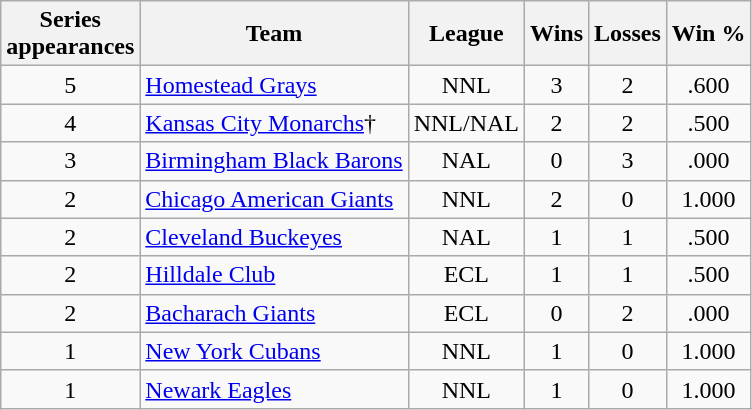<table class="sortable wikitable" style="text-align:center;">
<tr>
<th>Series<br>appearances</th>
<th>Team</th>
<th>League</th>
<th>Wins</th>
<th>Losses</th>
<th>Win %</th>
</tr>
<tr>
<td>5</td>
<td align=left><a href='#'>Homestead Grays</a></td>
<td>NNL</td>
<td>3</td>
<td>2</td>
<td>.600</td>
</tr>
<tr>
<td>4</td>
<td align=left><a href='#'>Kansas City Monarchs</a>†</td>
<td>NNL/NAL</td>
<td>2</td>
<td>2</td>
<td>.500</td>
</tr>
<tr>
<td>3</td>
<td align=left><a href='#'>Birmingham Black Barons</a></td>
<td>NAL</td>
<td>0</td>
<td>3</td>
<td>.000</td>
</tr>
<tr>
<td>2</td>
<td align=left><a href='#'>Chicago American Giants</a></td>
<td>NNL</td>
<td>2</td>
<td>0</td>
<td>1.000</td>
</tr>
<tr>
<td>2</td>
<td align=left><a href='#'>Cleveland Buckeyes</a></td>
<td>NAL</td>
<td>1</td>
<td>1</td>
<td>.500</td>
</tr>
<tr>
<td>2</td>
<td align=left><a href='#'>Hilldale Club</a></td>
<td>ECL</td>
<td>1</td>
<td>1</td>
<td>.500</td>
</tr>
<tr>
<td>2</td>
<td align=left><a href='#'>Bacharach Giants</a></td>
<td>ECL</td>
<td>0</td>
<td>2</td>
<td>.000</td>
</tr>
<tr>
<td>1</td>
<td align=left><a href='#'>New York Cubans</a></td>
<td>NNL</td>
<td>1</td>
<td>0</td>
<td>1.000</td>
</tr>
<tr>
<td>1</td>
<td align=left><a href='#'>Newark Eagles</a></td>
<td>NNL</td>
<td>1</td>
<td>0</td>
<td>1.000</td>
</tr>
</table>
